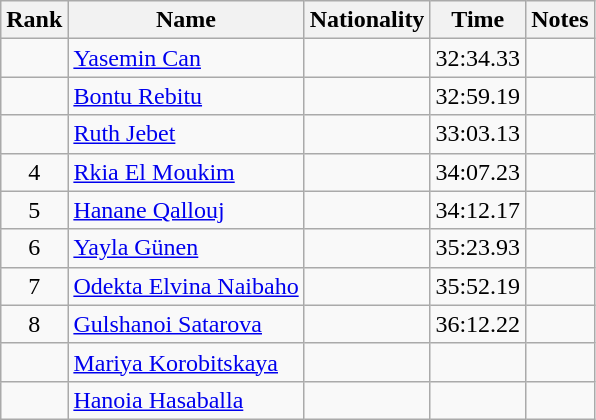<table class="wikitable sortable" style="text-align:center">
<tr>
<th>Rank</th>
<th>Name</th>
<th>Nationality</th>
<th>Time</th>
<th>Notes</th>
</tr>
<tr>
<td></td>
<td align=left><a href='#'>Yasemin Can</a></td>
<td align=left></td>
<td>32:34.33</td>
<td></td>
</tr>
<tr>
<td></td>
<td align=left><a href='#'>Bontu Rebitu</a></td>
<td align=left></td>
<td>32:59.19</td>
<td></td>
</tr>
<tr>
<td></td>
<td align=left><a href='#'>Ruth Jebet</a></td>
<td align=left></td>
<td>33:03.13</td>
<td></td>
</tr>
<tr>
<td>4</td>
<td align=left><a href='#'>Rkia El Moukim</a></td>
<td align=left></td>
<td>34:07.23</td>
<td></td>
</tr>
<tr>
<td>5</td>
<td align=left><a href='#'>Hanane Qallouj</a></td>
<td align=left></td>
<td>34:12.17</td>
<td></td>
</tr>
<tr>
<td>6</td>
<td align=left><a href='#'>Yayla Günen</a></td>
<td align=left></td>
<td>35:23.93</td>
<td></td>
</tr>
<tr>
<td>7</td>
<td align=left><a href='#'>Odekta Elvina Naibaho</a></td>
<td align=left></td>
<td>35:52.19</td>
<td></td>
</tr>
<tr>
<td>8</td>
<td align=left><a href='#'>Gulshanoi Satarova</a></td>
<td align=left></td>
<td>36:12.22</td>
<td></td>
</tr>
<tr>
<td></td>
<td align=left><a href='#'>Mariya Korobitskaya</a></td>
<td align=left></td>
<td></td>
<td></td>
</tr>
<tr>
<td></td>
<td align=left><a href='#'>Hanoia Hasaballa</a></td>
<td align=left></td>
<td></td>
<td></td>
</tr>
</table>
